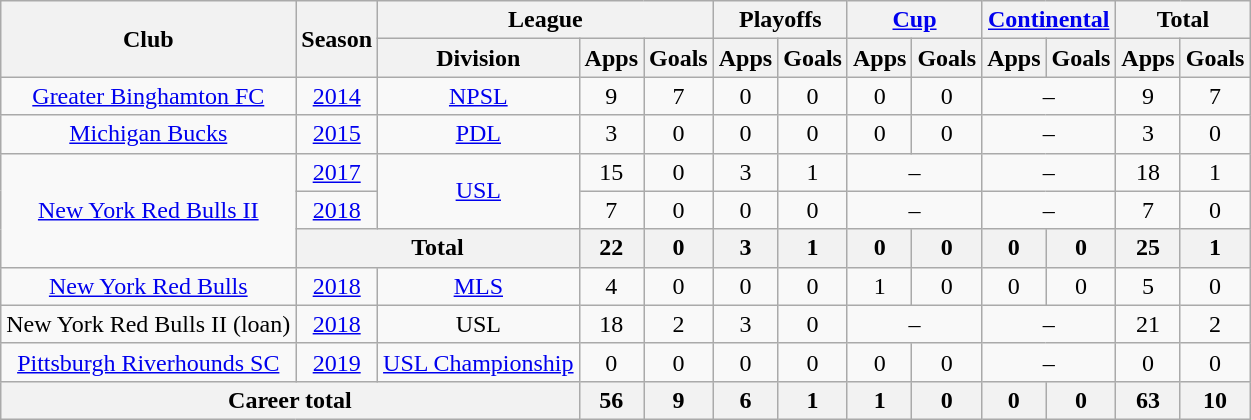<table class="wikitable" style="text-align: center;">
<tr>
<th rowspan=2>Club</th>
<th rowspan=2>Season</th>
<th colspan=3>League</th>
<th colspan=2>Playoffs</th>
<th colspan=2><a href='#'>Cup</a></th>
<th colspan=2><a href='#'>Continental</a></th>
<th colspan=2>Total</th>
</tr>
<tr>
<th>Division</th>
<th>Apps</th>
<th>Goals</th>
<th>Apps</th>
<th>Goals</th>
<th>Apps</th>
<th>Goals</th>
<th>Apps</th>
<th>Goals</th>
<th>Apps</th>
<th>Goals</th>
</tr>
<tr>
<td><a href='#'>Greater Binghamton FC</a></td>
<td><a href='#'>2014</a></td>
<td><a href='#'>NPSL</a></td>
<td>9</td>
<td>7</td>
<td>0</td>
<td>0</td>
<td>0</td>
<td>0</td>
<td colspan=2>–</td>
<td>9</td>
<td>7</td>
</tr>
<tr>
<td><a href='#'>Michigan Bucks</a></td>
<td><a href='#'>2015</a></td>
<td><a href='#'>PDL</a></td>
<td>3</td>
<td>0</td>
<td>0</td>
<td>0</td>
<td>0</td>
<td>0</td>
<td colspan=2>–</td>
<td>3</td>
<td>0</td>
</tr>
<tr>
<td rowspan=3><a href='#'>New York Red Bulls II</a></td>
<td><a href='#'>2017</a></td>
<td rowspan=2><a href='#'>USL</a></td>
<td>15</td>
<td>0</td>
<td>3</td>
<td>1</td>
<td colspan=2>–</td>
<td colspan=2>–</td>
<td>18</td>
<td>1</td>
</tr>
<tr>
<td><a href='#'>2018</a></td>
<td>7</td>
<td>0</td>
<td>0</td>
<td>0</td>
<td colspan=2>–</td>
<td colspan=2>–</td>
<td>7</td>
<td>0</td>
</tr>
<tr>
<th colspan=2>Total</th>
<th>22</th>
<th>0</th>
<th>3</th>
<th>1</th>
<th>0</th>
<th>0</th>
<th>0</th>
<th>0</th>
<th>25</th>
<th>1</th>
</tr>
<tr>
<td><a href='#'>New York Red Bulls</a></td>
<td><a href='#'>2018</a></td>
<td><a href='#'>MLS</a></td>
<td>4</td>
<td>0</td>
<td>0</td>
<td>0</td>
<td>1</td>
<td>0</td>
<td>0</td>
<td>0</td>
<td>5</td>
<td>0</td>
</tr>
<tr>
<td>New York Red Bulls II (loan)</td>
<td><a href='#'>2018</a></td>
<td>USL</td>
<td>18</td>
<td>2</td>
<td>3</td>
<td>0</td>
<td colspan=2>–</td>
<td colspan=2>–</td>
<td>21</td>
<td>2</td>
</tr>
<tr>
<td><a href='#'>Pittsburgh Riverhounds SC</a></td>
<td><a href='#'>2019</a></td>
<td><a href='#'>USL Championship</a></td>
<td>0</td>
<td>0</td>
<td>0</td>
<td>0</td>
<td>0</td>
<td>0</td>
<td colspan=2>–</td>
<td>0</td>
<td>0</td>
</tr>
<tr>
<th colspan=3>Career total</th>
<th>56</th>
<th>9</th>
<th>6</th>
<th>1</th>
<th>1</th>
<th>0</th>
<th>0</th>
<th>0</th>
<th>63</th>
<th>10</th>
</tr>
</table>
